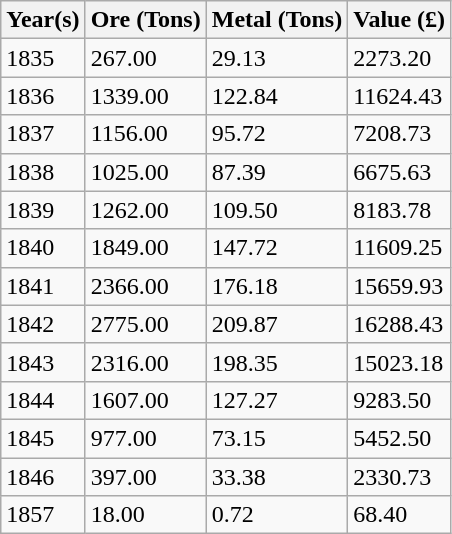<table class="wikitable">
<tr>
<th>Year(s)</th>
<th>Ore (Tons)</th>
<th>Metal (Tons)</th>
<th>Value (£)</th>
</tr>
<tr>
<td>1835</td>
<td>267.00</td>
<td>29.13</td>
<td>2273.20</td>
</tr>
<tr>
<td>1836</td>
<td>1339.00</td>
<td>122.84</td>
<td>11624.43</td>
</tr>
<tr>
<td>1837</td>
<td>1156.00</td>
<td>95.72</td>
<td>7208.73</td>
</tr>
<tr>
<td>1838</td>
<td>1025.00</td>
<td>87.39</td>
<td>6675.63</td>
</tr>
<tr>
<td>1839</td>
<td>1262.00</td>
<td>109.50</td>
<td>8183.78</td>
</tr>
<tr>
<td>1840</td>
<td>1849.00</td>
<td>147.72</td>
<td>11609.25</td>
</tr>
<tr>
<td>1841</td>
<td>2366.00</td>
<td>176.18</td>
<td>15659.93</td>
</tr>
<tr>
<td>1842</td>
<td>2775.00</td>
<td>209.87</td>
<td>16288.43</td>
</tr>
<tr>
<td>1843</td>
<td>2316.00</td>
<td>198.35</td>
<td>15023.18</td>
</tr>
<tr>
<td>1844</td>
<td>1607.00</td>
<td>127.27</td>
<td>9283.50</td>
</tr>
<tr>
<td>1845</td>
<td>977.00</td>
<td>73.15</td>
<td>5452.50</td>
</tr>
<tr>
<td>1846</td>
<td>397.00</td>
<td>33.38</td>
<td>2330.73</td>
</tr>
<tr>
<td>1857</td>
<td>18.00</td>
<td>0.72</td>
<td>68.40</td>
</tr>
</table>
